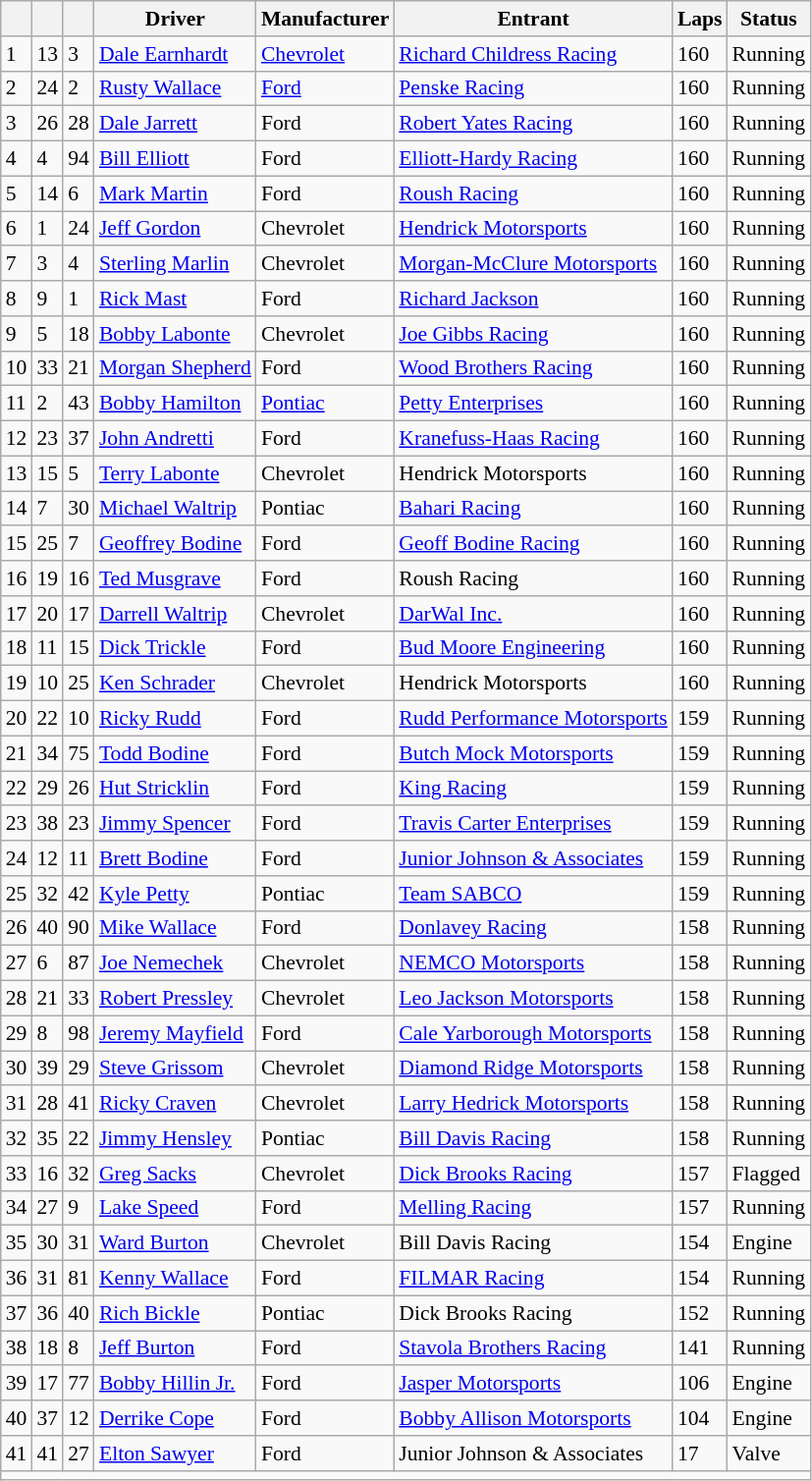<table class="wikitable" style="font-size: 90%;">
<tr>
<th></th>
<th></th>
<th></th>
<th>Driver</th>
<th>Manufacturer</th>
<th>Entrant</th>
<th>Laps</th>
<th>Status</th>
</tr>
<tr>
<td>1</td>
<td>13</td>
<td>3</td>
<td><a href='#'>Dale Earnhardt</a></td>
<td><a href='#'>Chevrolet</a></td>
<td><a href='#'>Richard Childress Racing</a></td>
<td>160</td>
<td>Running</td>
</tr>
<tr>
<td>2</td>
<td>24</td>
<td>2</td>
<td><a href='#'>Rusty Wallace</a></td>
<td><a href='#'>Ford</a></td>
<td><a href='#'>Penske Racing</a></td>
<td>160</td>
<td>Running</td>
</tr>
<tr>
<td>3</td>
<td>26</td>
<td>28</td>
<td><a href='#'>Dale Jarrett</a></td>
<td>Ford</td>
<td><a href='#'>Robert Yates Racing</a></td>
<td>160</td>
<td>Running</td>
</tr>
<tr>
<td>4</td>
<td>4</td>
<td>94</td>
<td><a href='#'>Bill Elliott</a></td>
<td>Ford</td>
<td><a href='#'>Elliott-Hardy Racing</a></td>
<td>160</td>
<td>Running</td>
</tr>
<tr>
<td>5</td>
<td>14</td>
<td>6</td>
<td><a href='#'>Mark Martin</a></td>
<td>Ford</td>
<td><a href='#'>Roush Racing</a></td>
<td>160</td>
<td>Running</td>
</tr>
<tr>
<td>6</td>
<td>1</td>
<td>24</td>
<td><a href='#'>Jeff Gordon</a></td>
<td>Chevrolet</td>
<td><a href='#'>Hendrick Motorsports</a></td>
<td>160</td>
<td>Running</td>
</tr>
<tr>
<td>7</td>
<td>3</td>
<td>4</td>
<td><a href='#'>Sterling Marlin</a></td>
<td>Chevrolet</td>
<td><a href='#'>Morgan-McClure Motorsports</a></td>
<td>160</td>
<td>Running</td>
</tr>
<tr>
<td>8</td>
<td>9</td>
<td>1</td>
<td><a href='#'>Rick Mast</a></td>
<td>Ford</td>
<td><a href='#'>Richard Jackson</a></td>
<td>160</td>
<td>Running</td>
</tr>
<tr>
<td>9</td>
<td>5</td>
<td>18</td>
<td><a href='#'>Bobby Labonte</a></td>
<td>Chevrolet</td>
<td><a href='#'>Joe Gibbs Racing</a></td>
<td>160</td>
<td>Running</td>
</tr>
<tr>
<td>10</td>
<td>33</td>
<td>21</td>
<td><a href='#'>Morgan Shepherd</a></td>
<td>Ford</td>
<td><a href='#'>Wood Brothers Racing</a></td>
<td>160</td>
<td>Running</td>
</tr>
<tr>
<td>11</td>
<td>2</td>
<td>43</td>
<td><a href='#'>Bobby Hamilton</a></td>
<td><a href='#'>Pontiac</a></td>
<td><a href='#'>Petty Enterprises</a></td>
<td>160</td>
<td>Running</td>
</tr>
<tr>
<td>12</td>
<td>23</td>
<td>37</td>
<td><a href='#'>John Andretti</a></td>
<td>Ford</td>
<td><a href='#'>Kranefuss-Haas Racing</a></td>
<td>160</td>
<td>Running</td>
</tr>
<tr>
<td>13</td>
<td>15</td>
<td>5</td>
<td><a href='#'>Terry Labonte</a></td>
<td>Chevrolet</td>
<td>Hendrick Motorsports</td>
<td>160</td>
<td>Running</td>
</tr>
<tr>
<td>14</td>
<td>7</td>
<td>30</td>
<td><a href='#'>Michael Waltrip</a></td>
<td>Pontiac</td>
<td><a href='#'>Bahari Racing</a></td>
<td>160</td>
<td>Running</td>
</tr>
<tr>
<td>15</td>
<td>25</td>
<td>7</td>
<td><a href='#'>Geoffrey Bodine</a></td>
<td>Ford</td>
<td><a href='#'>Geoff Bodine Racing</a></td>
<td>160</td>
<td>Running</td>
</tr>
<tr>
<td>16</td>
<td>19</td>
<td>16</td>
<td><a href='#'>Ted Musgrave</a></td>
<td>Ford</td>
<td>Roush Racing</td>
<td>160</td>
<td>Running</td>
</tr>
<tr>
<td>17</td>
<td>20</td>
<td>17</td>
<td><a href='#'>Darrell Waltrip</a></td>
<td>Chevrolet</td>
<td><a href='#'>DarWal Inc.</a></td>
<td>160</td>
<td>Running</td>
</tr>
<tr>
<td>18</td>
<td>11</td>
<td>15</td>
<td><a href='#'>Dick Trickle</a></td>
<td>Ford</td>
<td><a href='#'>Bud Moore Engineering</a></td>
<td>160</td>
<td>Running</td>
</tr>
<tr>
<td>19</td>
<td>10</td>
<td>25</td>
<td><a href='#'>Ken Schrader</a></td>
<td>Chevrolet</td>
<td>Hendrick Motorsports</td>
<td>160</td>
<td>Running</td>
</tr>
<tr>
<td>20</td>
<td>22</td>
<td>10</td>
<td><a href='#'>Ricky Rudd</a></td>
<td>Ford</td>
<td><a href='#'>Rudd Performance Motorsports</a></td>
<td>159</td>
<td>Running</td>
</tr>
<tr>
<td>21</td>
<td>34</td>
<td>75</td>
<td><a href='#'>Todd Bodine</a></td>
<td>Ford</td>
<td><a href='#'>Butch Mock Motorsports</a></td>
<td>159</td>
<td>Running</td>
</tr>
<tr>
<td>22</td>
<td>29</td>
<td>26</td>
<td><a href='#'>Hut Stricklin</a></td>
<td>Ford</td>
<td><a href='#'>King Racing</a></td>
<td>159</td>
<td>Running</td>
</tr>
<tr>
<td>23</td>
<td>38</td>
<td>23</td>
<td><a href='#'>Jimmy Spencer</a></td>
<td>Ford</td>
<td><a href='#'>Travis Carter Enterprises</a></td>
<td>159</td>
<td>Running</td>
</tr>
<tr>
<td>24</td>
<td>12</td>
<td>11</td>
<td><a href='#'>Brett Bodine</a></td>
<td>Ford</td>
<td><a href='#'>Junior Johnson & Associates</a></td>
<td>159</td>
<td>Running</td>
</tr>
<tr>
<td>25</td>
<td>32</td>
<td>42</td>
<td><a href='#'>Kyle Petty</a></td>
<td>Pontiac</td>
<td><a href='#'>Team SABCO</a></td>
<td>159</td>
<td>Running</td>
</tr>
<tr>
<td>26</td>
<td>40</td>
<td>90</td>
<td><a href='#'>Mike Wallace</a></td>
<td>Ford</td>
<td><a href='#'>Donlavey Racing</a></td>
<td>158</td>
<td>Running</td>
</tr>
<tr>
<td>27</td>
<td>6</td>
<td>87</td>
<td><a href='#'>Joe Nemechek</a></td>
<td>Chevrolet</td>
<td><a href='#'>NEMCO Motorsports</a></td>
<td>158</td>
<td>Running</td>
</tr>
<tr>
<td>28</td>
<td>21</td>
<td>33</td>
<td><a href='#'>Robert Pressley</a></td>
<td>Chevrolet</td>
<td><a href='#'>Leo Jackson Motorsports</a></td>
<td>158</td>
<td>Running</td>
</tr>
<tr>
<td>29</td>
<td>8</td>
<td>98</td>
<td><a href='#'>Jeremy Mayfield</a></td>
<td>Ford</td>
<td><a href='#'>Cale Yarborough Motorsports</a></td>
<td>158</td>
<td>Running</td>
</tr>
<tr>
<td>30</td>
<td>39</td>
<td>29</td>
<td><a href='#'>Steve Grissom</a></td>
<td>Chevrolet</td>
<td><a href='#'>Diamond Ridge Motorsports</a></td>
<td>158</td>
<td>Running</td>
</tr>
<tr>
<td>31</td>
<td>28</td>
<td>41</td>
<td><a href='#'>Ricky Craven</a></td>
<td>Chevrolet</td>
<td><a href='#'>Larry Hedrick Motorsports</a></td>
<td>158</td>
<td>Running</td>
</tr>
<tr>
<td>32</td>
<td>35</td>
<td>22</td>
<td><a href='#'>Jimmy Hensley</a></td>
<td>Pontiac</td>
<td><a href='#'>Bill Davis Racing</a></td>
<td>158</td>
<td>Running</td>
</tr>
<tr>
<td>33</td>
<td>16</td>
<td>32</td>
<td><a href='#'>Greg Sacks</a></td>
<td>Chevrolet</td>
<td><a href='#'>Dick Brooks Racing</a></td>
<td>157</td>
<td>Flagged</td>
</tr>
<tr>
<td>34</td>
<td>27</td>
<td>9</td>
<td><a href='#'>Lake Speed</a></td>
<td>Ford</td>
<td><a href='#'>Melling Racing</a></td>
<td>157</td>
<td>Running</td>
</tr>
<tr>
<td>35</td>
<td>30</td>
<td>31</td>
<td><a href='#'>Ward Burton</a></td>
<td>Chevrolet</td>
<td>Bill Davis Racing</td>
<td>154</td>
<td>Engine</td>
</tr>
<tr>
<td>36</td>
<td>31</td>
<td>81</td>
<td><a href='#'>Kenny Wallace</a></td>
<td>Ford</td>
<td><a href='#'>FILMAR Racing</a></td>
<td>154</td>
<td>Running</td>
</tr>
<tr>
<td>37</td>
<td>36</td>
<td>40</td>
<td><a href='#'>Rich Bickle</a></td>
<td>Pontiac</td>
<td>Dick Brooks Racing</td>
<td>152</td>
<td>Running</td>
</tr>
<tr>
<td>38</td>
<td>18</td>
<td>8</td>
<td><a href='#'>Jeff Burton</a></td>
<td>Ford</td>
<td><a href='#'>Stavola Brothers Racing</a></td>
<td>141</td>
<td>Running</td>
</tr>
<tr>
<td>39</td>
<td>17</td>
<td>77</td>
<td><a href='#'>Bobby Hillin Jr.</a></td>
<td>Ford</td>
<td><a href='#'>Jasper Motorsports</a></td>
<td>106</td>
<td>Engine</td>
</tr>
<tr>
<td>40</td>
<td>37</td>
<td>12</td>
<td><a href='#'>Derrike Cope</a></td>
<td>Ford</td>
<td><a href='#'>Bobby Allison Motorsports</a></td>
<td>104</td>
<td>Engine</td>
</tr>
<tr>
<td>41</td>
<td>41</td>
<td>27</td>
<td><a href='#'>Elton Sawyer</a></td>
<td>Ford</td>
<td>Junior Johnson & Associates</td>
<td>17</td>
<td>Valve</td>
</tr>
<tr>
<td colspan="8"></td>
</tr>
</table>
